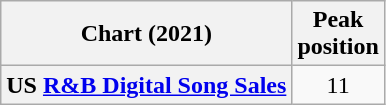<table class="wikitable sortable plainrowheaders" style="text-align:center">
<tr>
<th scope="col">Chart (2021)</th>
<th scope="col">Peak<br>position</th>
</tr>
<tr>
<th scope="row">US <a href='#'>R&B Digital Song Sales</a></th>
<td>11</td>
</tr>
</table>
